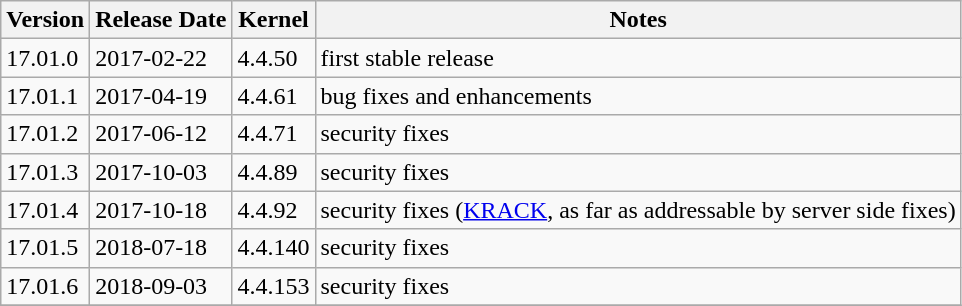<table class="wikitable">
<tr class="hintergrundfarbe6">
<th>Version</th>
<th>Release Date</th>
<th>Kernel</th>
<th>Notes</th>
</tr>
<tr>
<td>17.01.0</td>
<td>2017-02-22</td>
<td>4.4.50</td>
<td>first stable release</td>
</tr>
<tr>
<td>17.01.1</td>
<td>2017-04-19</td>
<td>4.4.61</td>
<td>bug fixes and enhancements</td>
</tr>
<tr>
<td>17.01.2</td>
<td>2017-06-12</td>
<td>4.4.71</td>
<td>security fixes</td>
</tr>
<tr>
<td>17.01.3</td>
<td>2017-10-03</td>
<td>4.4.89</td>
<td>security fixes</td>
</tr>
<tr>
<td>17.01.4</td>
<td>2017-10-18</td>
<td>4.4.92</td>
<td>security fixes (<a href='#'>KRACK</a>, as far as addressable by server side fixes)</td>
</tr>
<tr>
<td>17.01.5</td>
<td>2018-07-18</td>
<td>4.4.140</td>
<td>security fixes </td>
</tr>
<tr>
<td>17.01.6</td>
<td>2018-09-03</td>
<td>4.4.153</td>
<td>security fixes </td>
</tr>
<tr>
</tr>
</table>
